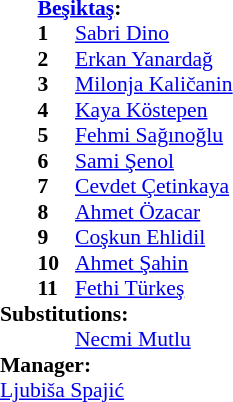<table style="font-size: 90%" cellspacing="0" cellpadding="0">
<tr>
<td></td>
<td colspan="4"><strong><a href='#'>Beşiktaş</a>:</strong></td>
</tr>
<tr>
<th width=25></th>
<th width=25></th>
</tr>
<tr>
<td></td>
<td><strong>1</strong></td>
<td> <a href='#'>Sabri Dino</a></td>
<td></td>
<td></td>
</tr>
<tr>
<td></td>
<td><strong>2</strong></td>
<td> <a href='#'>Erkan Yanardağ</a></td>
<td></td>
<td></td>
</tr>
<tr>
<td></td>
<td><strong>3</strong></td>
<td> <a href='#'>Milonja Kaličanin</a></td>
<td></td>
<td></td>
<td></td>
</tr>
<tr>
<td></td>
<td><strong>4</strong></td>
<td> <a href='#'>Kaya Köstepen</a></td>
<td></td>
<td></td>
<td></td>
</tr>
<tr>
<td></td>
<td><strong>5</strong></td>
<td> <a href='#'>Fehmi Sağınoğlu</a></td>
<td></td>
<td></td>
<td></td>
</tr>
<tr>
<td></td>
<td><strong>6</strong></td>
<td> <a href='#'>Sami Şenol</a></td>
<td></td>
<td></td>
<td></td>
</tr>
<tr>
<td></td>
<td><strong>7</strong></td>
<td> <a href='#'>Cevdet Çetinkaya</a></td>
<td></td>
<td></td>
<td></td>
</tr>
<tr>
<td></td>
<td><strong>8</strong></td>
<td> <a href='#'>Ahmet Özacar</a></td>
<td></td>
<td></td>
<td></td>
</tr>
<tr>
<td></td>
<td><strong>9</strong></td>
<td> <a href='#'>Coşkun Ehlidil</a></td>
<td></td>
<td></td>
<td></td>
</tr>
<tr>
<td></td>
<td><strong>10</strong></td>
<td> <a href='#'>Ahmet Şahin</a></td>
<td></td>
<td></td>
<td></td>
</tr>
<tr>
<td></td>
<td><strong>11</strong></td>
<td> <a href='#'>Fethi Türkeş</a></td>
<td></td>
<td></td>
<td></td>
</tr>
<tr>
<td colspan=3><strong>Substitutions:</strong></td>
</tr>
<tr>
<td></td>
<td></td>
<td> <a href='#'>Necmi Mutlu</a></td>
<td></td>
<td></td>
<td></td>
</tr>
<tr>
<td colspan=3><strong>Manager:</strong></td>
</tr>
<tr>
<td colspan=3> <a href='#'>Ljubiša Spajić</a></td>
</tr>
</table>
